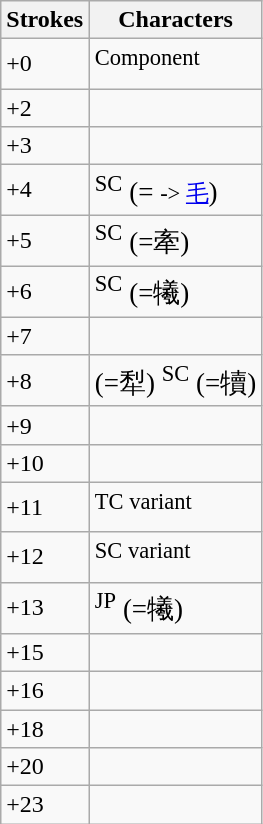<table class="wikitable">
<tr>
<th>Strokes</th>
<th>Characters</th>
</tr>
<tr>
<td>+0</td>
<td style="font-size: large;"> <sup>Component</sup></td>
</tr>
<tr>
<td>+2</td>
<td style="font-size: large;">  </td>
</tr>
<tr>
<td>+3</td>
<td style="font-size: large;">    </td>
</tr>
<tr>
<td>+4</td>
<td style="font-size: large;"> <sup>SC</sup> (= <small>-> <a href='#'>毛</a></small>)      </td>
</tr>
<tr>
<td>+5</td>
<td style="font-size: large;">        <sup>SC</sup> (=牽)</td>
</tr>
<tr>
<td>+6</td>
<td style="font-size: large;">    <sup>SC</sup> (=犧)</td>
</tr>
<tr>
<td>+7</td>
<td style="font-size: large;">     </td>
</tr>
<tr>
<td>+8</td>
<td style="font-size: large;">  (=犁)        <sup>SC</sup> (=犢) </td>
</tr>
<tr>
<td>+9</td>
<td style="font-size: large;">     </td>
</tr>
<tr>
<td>+10</td>
<td style="font-size: large;">     </td>
</tr>
<tr>
<td>+11</td>
<td style="font-size: large;">    <sup>TC variant</sup></td>
</tr>
<tr>
<td>+12</td>
<td style="font-size: large;">   <sup>SC variant</sup></td>
</tr>
<tr>
<td>+13</td>
<td style="font-size: large;"><sup>JP</sup> (=犧)</td>
</tr>
<tr>
<td>+15</td>
<td style="font-size: large;">     </td>
</tr>
<tr>
<td>+16</td>
<td style="font-size: large;"> </td>
</tr>
<tr>
<td>+18</td>
<td style="font-size: large;"></td>
</tr>
<tr>
<td>+20</td>
<td style="font-size: large;"></td>
</tr>
<tr>
<td>+23</td>
<td style="font-size: large;"></td>
</tr>
</table>
